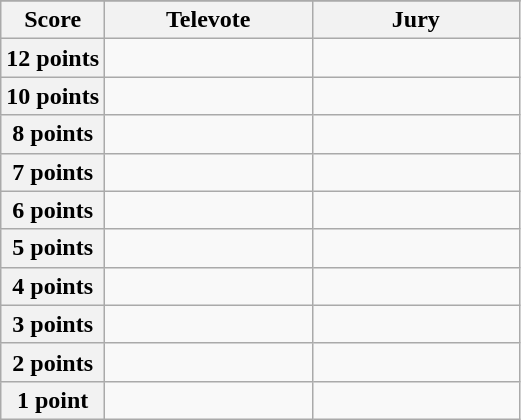<table class="wikitable">
<tr>
</tr>
<tr>
<th scope="col" width="20%">Score</th>
<th scope="col" width="40%">Televote</th>
<th scope="col" width="40%">Jury</th>
</tr>
<tr>
<th scope="row">12 points</th>
<td></td>
<td></td>
</tr>
<tr>
<th scope="row">10 points</th>
<td></td>
<td></td>
</tr>
<tr>
<th scope="row">8 points</th>
<td></td>
<td></td>
</tr>
<tr>
<th scope="row">7 points</th>
<td></td>
<td></td>
</tr>
<tr>
<th scope="row">6 points</th>
<td></td>
<td></td>
</tr>
<tr>
<th scope="row">5 points</th>
<td></td>
<td></td>
</tr>
<tr>
<th scope="row">4 points</th>
<td></td>
<td></td>
</tr>
<tr>
<th scope="row">3 points</th>
<td></td>
<td></td>
</tr>
<tr>
<th scope="row">2 points</th>
<td></td>
<td></td>
</tr>
<tr>
<th scope="row">1 point</th>
<td></td>
<td></td>
</tr>
</table>
